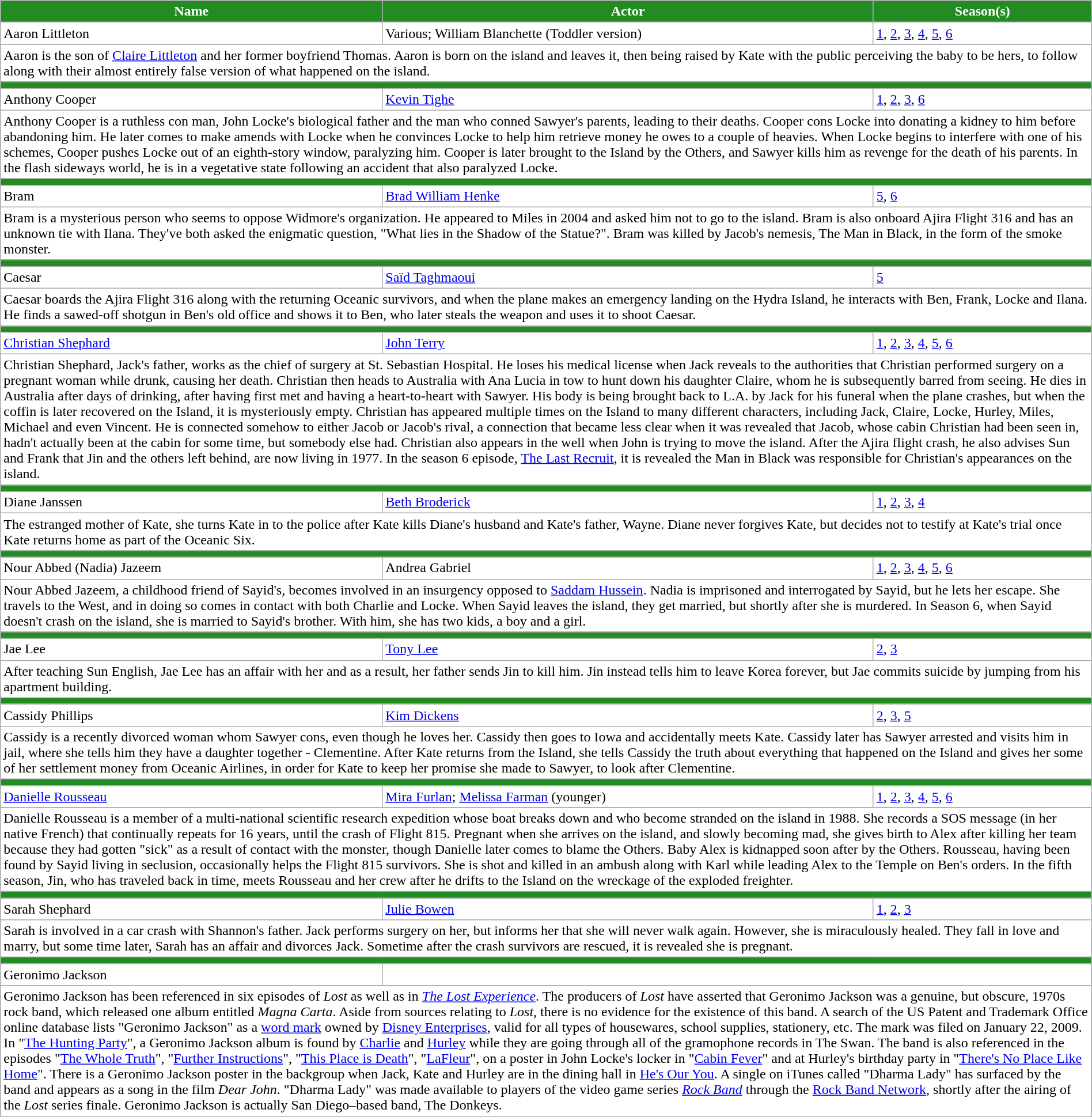<table class="wikitable sortable" style="width:100%; margin-right:auto; background: #FFFFFF">
<tr style="color:white">
<th style="background-color:#228B22; width:35%">Name</th>
<th style="background-color:#228B22; width:45%">Actor</th>
<th style="background-color:#228B22; width:20%">Season(s)</th>
</tr>
<tr>
<td>Aaron Littleton</td>
<td>Various; William Blanchette (Toddler version)</td>
<td><a href='#'>1</a>, <a href='#'>2</a>, <a href='#'>3</a>, <a href='#'>4</a>, <a href='#'>5</a>, <a href='#'>6</a></td>
</tr>
<tr>
<td colspan="5">Aaron is the son of <a href='#'>Claire Littleton</a> and her former boyfriend Thomas. Aaron is born on the island and leaves it, then being raised by Kate with the public perceiving the baby to be hers, to follow along with their almost entirely false version of what happened on the island.</td>
</tr>
<tr>
<td colspan="5" bgcolor="#228B22"></td>
</tr>
<tr>
<td>Anthony Cooper </td>
<td><a href='#'>Kevin Tighe</a></td>
<td><a href='#'>1</a>, <a href='#'>2</a>, <a href='#'>3</a>, <a href='#'>6</a></td>
</tr>
<tr>
<td colspan="5">Anthony Cooper is a ruthless con man, John Locke's biological father and the man who conned Sawyer's parents, leading to their deaths. Cooper cons Locke into donating a kidney to him before abandoning him. He later comes to make amends with Locke when he convinces Locke to help him retrieve money he owes to a couple of heavies. When Locke begins to interfere with one of his schemes, Cooper pushes Locke out of an eighth-story window, paralyzing him. Cooper is later brought to the Island by the Others, and Sawyer kills him as revenge for the death of his parents. In the flash sideways world, he is in a vegetative state following an accident that also paralyzed Locke.</td>
</tr>
<tr>
<td colspan="5" bgcolor="#228B22"></td>
</tr>
<tr>
<td>Bram </td>
<td><a href='#'>Brad William Henke</a></td>
<td><a href='#'>5</a>, <a href='#'>6</a></td>
</tr>
<tr>
<td colspan="5">Bram is a mysterious person who seems to oppose Widmore's organization. He appeared to Miles in 2004 and asked him not to go to the island. Bram is also onboard Ajira Flight 316 and has an unknown tie with Ilana. They've both asked the enigmatic question, "What lies in the Shadow of the Statue?". Bram was killed by Jacob's nemesis, The Man in Black, in the form of the smoke monster.</td>
</tr>
<tr>
<td colspan="5" bgcolor="#228B22"></td>
</tr>
<tr>
<td>Caesar </td>
<td><a href='#'>Saïd Taghmaoui</a></td>
<td><a href='#'>5</a></td>
</tr>
<tr>
<td colspan="5">Caesar boards the Ajira Flight 316 along with the returning Oceanic survivors, and when the plane makes an emergency landing on the Hydra Island, he interacts with Ben, Frank, Locke and Ilana. He finds a sawed-off shotgun in Ben's old office and shows it to Ben, who later steals the weapon and uses it to shoot Caesar.</td>
</tr>
<tr>
<td colspan="5" bgcolor="#228B22"></td>
</tr>
<tr>
<td><a href='#'>Christian Shephard</a></td>
<td><a href='#'>John Terry</a></td>
<td><a href='#'>1</a>, <a href='#'>2</a>, <a href='#'>3</a>, <a href='#'>4</a>, <a href='#'>5</a>, <a href='#'>6</a></td>
</tr>
<tr>
<td colspan="5">Christian Shephard, Jack's father, works as the chief of surgery at St. Sebastian Hospital. He loses his medical license when Jack reveals to the authorities that Christian performed surgery on a pregnant woman while drunk, causing her death. Christian then heads to Australia with Ana Lucia in tow to hunt down his daughter Claire, whom he is subsequently barred from seeing. He dies in Australia after days of drinking, after having first met and having a heart-to-heart with Sawyer. His body is being brought back to L.A. by Jack for his funeral when the plane crashes, but when the coffin is later recovered on the Island, it is mysteriously empty. Christian has appeared multiple times on the Island to many different characters, including Jack, Claire, Locke, Hurley, Miles, Michael and even Vincent. He is connected somehow to either Jacob or Jacob's rival, a connection that became less clear when it was revealed that Jacob, whose cabin Christian had been seen in, hadn't actually been at the cabin for some time, but somebody else had. Christian also appears in the well when John is trying to move the island. After the Ajira flight crash, he also advises Sun and Frank that Jin and the others left behind, are now living in 1977. In the season 6 episode, <a href='#'>The Last Recruit</a>, it is revealed the Man in Black was responsible for Christian's appearances on the island.</td>
</tr>
<tr>
<td colspan="5" bgcolor="#228B22"></td>
</tr>
<tr>
<td>Diane Janssen </td>
<td><a href='#'>Beth Broderick</a></td>
<td><a href='#'>1</a>, <a href='#'>2</a>, <a href='#'>3</a>, <a href='#'>4</a></td>
</tr>
<tr>
<td colspan="5">The estranged mother of Kate, she turns Kate in to the police after Kate kills Diane's husband and Kate's father, Wayne. Diane never forgives Kate, but decides not to testify at Kate's trial once Kate returns home as part of the Oceanic Six.</td>
</tr>
<tr>
<td colspan="5" bgcolor="#228B22"></td>
</tr>
<tr>
<td>Nour Abbed (Nadia) Jazeem </td>
<td>Andrea Gabriel</td>
<td><a href='#'>1</a>, <a href='#'>2</a>, <a href='#'>3</a>, <a href='#'>4</a>, <a href='#'>5</a>, <a href='#'>6</a></td>
</tr>
<tr>
<td colspan="5">Nour Abbed Jazeem, a childhood friend of Sayid's, becomes involved in an insurgency opposed to <a href='#'>Saddam Hussein</a>. Nadia is imprisoned and interrogated by Sayid, but he lets her escape. She travels to the West, and in doing so comes in contact with both Charlie and Locke. When Sayid leaves the island, they get married, but shortly after she is murdered. In Season 6, when Sayid doesn't crash on the island, she is married to Sayid's brother. With him, she has two kids, a boy and a girl.</td>
</tr>
<tr>
<td colspan="5" bgcolor="#228B22"></td>
</tr>
<tr>
<td>Jae Lee </td>
<td><a href='#'>Tony Lee</a></td>
<td><a href='#'>2</a>, <a href='#'>3</a></td>
</tr>
<tr>
<td colspan="5">After teaching Sun English, Jae Lee has an affair with her and as a result, her father sends Jin to kill him. Jin instead tells him to leave Korea forever, but Jae commits suicide by jumping from his apartment building.</td>
</tr>
<tr>
<td colspan="5" bgcolor="#228B22"></td>
</tr>
<tr>
<td>Cassidy Phillips </td>
<td><a href='#'>Kim Dickens</a></td>
<td><a href='#'>2</a>, <a href='#'>3</a>, <a href='#'>5</a></td>
</tr>
<tr>
<td colspan="5">Cassidy is a recently divorced woman whom Sawyer cons, even though he loves her. Cassidy then goes to Iowa and accidentally meets Kate. Cassidy later has Sawyer arrested and visits him in jail, where she tells him they have a daughter together - Clementine. After Kate returns from the Island, she tells Cassidy the truth about everything that happened on the Island and gives her some of her settlement money from Oceanic Airlines, in order for Kate to keep her promise she made to Sawyer, to look after Clementine.</td>
</tr>
<tr>
<td colspan="5" bgcolor="#228B22"></td>
</tr>
<tr>
<td><a href='#'>Danielle Rousseau</a></td>
<td><a href='#'>Mira Furlan</a>; <a href='#'>Melissa Farman</a> (younger)</td>
<td><a href='#'>1</a>, <a href='#'>2</a>, <a href='#'>3</a>, <a href='#'>4</a>, <a href='#'>5</a>, <a href='#'>6</a></td>
</tr>
<tr>
<td colspan="5">Danielle Rousseau is a member of a multi-national scientific research expedition whose boat breaks down and who become stranded on the island in 1988.  She records a SOS message (in her native French) that continually repeats for 16 years, until the crash of Flight 815.  Pregnant when she arrives on the island, and slowly becoming mad, she gives birth to Alex after killing her team because they had gotten "sick" as a result of contact with the monster, though Danielle later comes to blame the Others. Baby Alex is kidnapped soon after by the Others. Rousseau, having been found by Sayid living in seclusion, occasionally helps the Flight 815 survivors. She is shot and killed in an ambush along with Karl while leading Alex to the Temple on Ben's orders. In the fifth season, Jin, who has traveled back in time, meets Rousseau and her crew after he drifts to the Island on the wreckage of the exploded freighter.</td>
</tr>
<tr id="Sarah Shephard">
<td colspan="5" bgcolor="#228B22"></td>
</tr>
<tr>
<td>Sarah Shephard </td>
<td><a href='#'>Julie Bowen</a></td>
<td><a href='#'>1</a>, <a href='#'>2</a>, <a href='#'>3</a></td>
</tr>
<tr>
<td colspan="5">Sarah is involved in a car crash with Shannon's father. Jack performs surgery on her, but informs her that she will never walk again. However, she is miraculously healed. They fall in love and marry, but some time later, Sarah has an affair and divorces Jack. Sometime after the crash survivors are rescued, it is revealed she is pregnant.</td>
</tr>
<tr>
<td colspan="5" bgcolor="#228B22"></td>
</tr>
<tr>
<td>Geronimo Jackson</td>
</tr>
<tr>
<td colspan="5">Geronimo Jackson has been referenced in six episodes of <em>Lost</em> as well as in <em><a href='#'>The Lost Experience</a></em>. The producers of <em>Lost</em> have asserted that Geronimo Jackson was a genuine, but obscure, 1970s rock band, which released one album entitled <em>Magna Carta</em>. Aside from sources relating to <em>Lost</em>, there is no evidence for the existence of this band. A search of the US Patent and Trademark Office online database  lists "Geronimo Jackson" as a <a href='#'>word mark</a> owned by <a href='#'>Disney Enterprises</a>, valid for all types of housewares, school supplies, stationery, etc.  The mark was filed on January 22, 2009. In "<a href='#'>The Hunting Party</a>", a Geronimo Jackson album is found by <a href='#'>Charlie</a> and <a href='#'>Hurley</a> while they are going through all of the gramophone records in The Swan. The band is also referenced in the episodes "<a href='#'>The Whole Truth</a>", "<a href='#'>Further Instructions</a>", "<a href='#'>This Place is Death</a>", "<a href='#'>LaFleur</a>", on a poster in John Locke's locker in "<a href='#'>Cabin Fever</a>" and at Hurley's birthday party in "<a href='#'>There's No Place Like Home</a>". There is a Geronimo Jackson poster in the backgroup when Jack, Kate and Hurley are in the dining hall in <a href='#'>He's Our You</a>. A single on iTunes called "Dharma Lady" has surfaced by the band and appears as a song in the film <em>Dear John</em>. "Dharma Lady" was made available to players of the video game series <em><a href='#'>Rock Band</a></em> through the <a href='#'>Rock Band Network</a>, shortly after the airing of the <em>Lost</em> series finale. Geronimo Jackson is actually San Diego–based band, The Donkeys.</td>
</tr>
</table>
